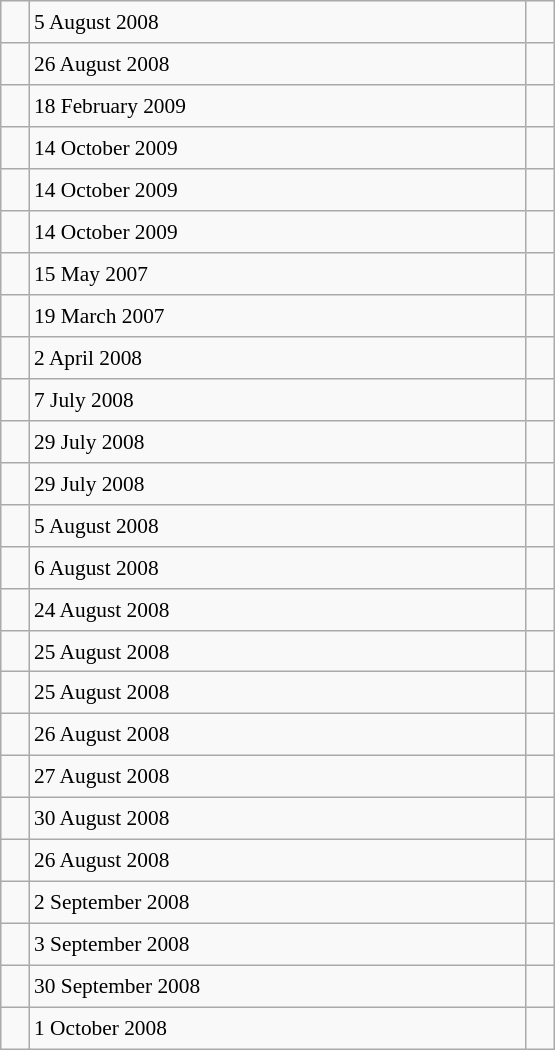<table class="wikitable" style="font-size: 89%; float: left; width: 26em; margin-right: 1em; height: 700px">
<tr>
<td></td>
<td>5 August 2008</td>
<td></td>
</tr>
<tr>
<td></td>
<td>26 August 2008</td>
<td></td>
</tr>
<tr>
<td></td>
<td>18 February 2009</td>
<td></td>
</tr>
<tr>
<td></td>
<td>14 October 2009</td>
<td></td>
</tr>
<tr>
<td></td>
<td>14 October 2009</td>
<td></td>
</tr>
<tr>
<td></td>
<td>14 October 2009</td>
<td></td>
</tr>
<tr>
<td></td>
<td>15 May 2007</td>
<td></td>
</tr>
<tr>
<td></td>
<td>19 March 2007</td>
<td></td>
</tr>
<tr>
<td></td>
<td>2 April 2008</td>
<td></td>
</tr>
<tr>
<td></td>
<td>7 July 2008</td>
<td></td>
</tr>
<tr>
<td></td>
<td>29 July 2008</td>
<td></td>
</tr>
<tr>
<td></td>
<td>29 July 2008</td>
<td></td>
</tr>
<tr>
<td></td>
<td>5 August 2008</td>
<td></td>
</tr>
<tr>
<td></td>
<td>6 August 2008</td>
<td></td>
</tr>
<tr>
<td></td>
<td>24 August 2008</td>
<td></td>
</tr>
<tr>
<td></td>
<td>25 August 2008</td>
<td></td>
</tr>
<tr>
<td></td>
<td>25 August 2008</td>
<td></td>
</tr>
<tr>
<td></td>
<td>26 August 2008</td>
<td></td>
</tr>
<tr>
<td></td>
<td>27 August 2008</td>
<td></td>
</tr>
<tr>
<td></td>
<td>30 August 2008</td>
<td></td>
</tr>
<tr>
<td></td>
<td>26 August 2008</td>
<td></td>
</tr>
<tr>
<td></td>
<td>2 September 2008</td>
<td></td>
</tr>
<tr>
<td></td>
<td>3 September 2008</td>
<td></td>
</tr>
<tr>
<td></td>
<td>30 September 2008</td>
<td></td>
</tr>
<tr>
<td></td>
<td>1 October 2008</td>
<td></td>
</tr>
</table>
